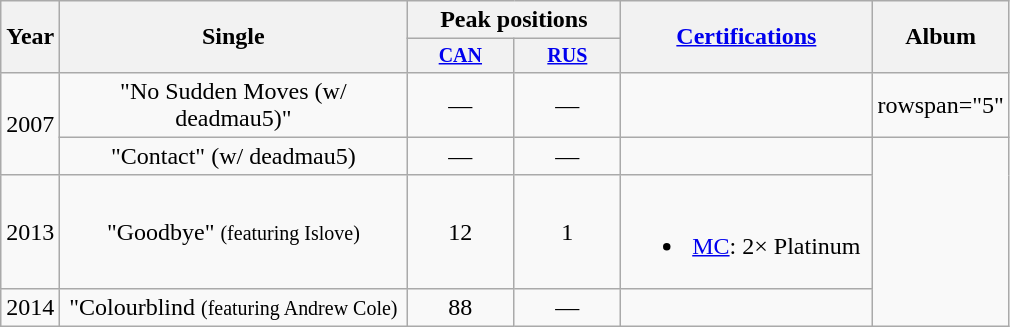<table class="wikitable plainrowheaders" style="text-align:center;">
<tr>
<th rowspan="2">Year</th>
<th rowspan="2" style="width:14em;">Single</th>
<th colspan="2">Peak positions</th>
<th rowspan="2" style="width:10em;"><a href='#'>Certifications</a></th>
<th rowspan="2">Album</th>
</tr>
<tr style="font-size:smaller;">
<th width="65"><a href='#'>CAN</a><br></th>
<th width="65"><a href='#'>RUS</a><br></th>
</tr>
<tr>
<td rowspan="2">2007</td>
<td>"No Sudden Moves (w/ deadmau5)"</td>
<td>—</td>
<td>—</td>
<td></td>
<td>rowspan="5" </td>
</tr>
<tr>
<td>"Contact" (w/ deadmau5)</td>
<td>—</td>
<td>—</td>
<td></td>
</tr>
<tr>
<td>2013</td>
<td>"Goodbye" <small>(featuring Islove)</small></td>
<td>12</td>
<td>1</td>
<td><br><ul><li><a href='#'>MC</a>: 2× Platinum</li></ul></td>
</tr>
<tr>
<td>2014</td>
<td>"Colourblind <small>(featuring Andrew Cole)</small></td>
<td>88</td>
<td>—</td>
<td></td>
</tr>
</table>
